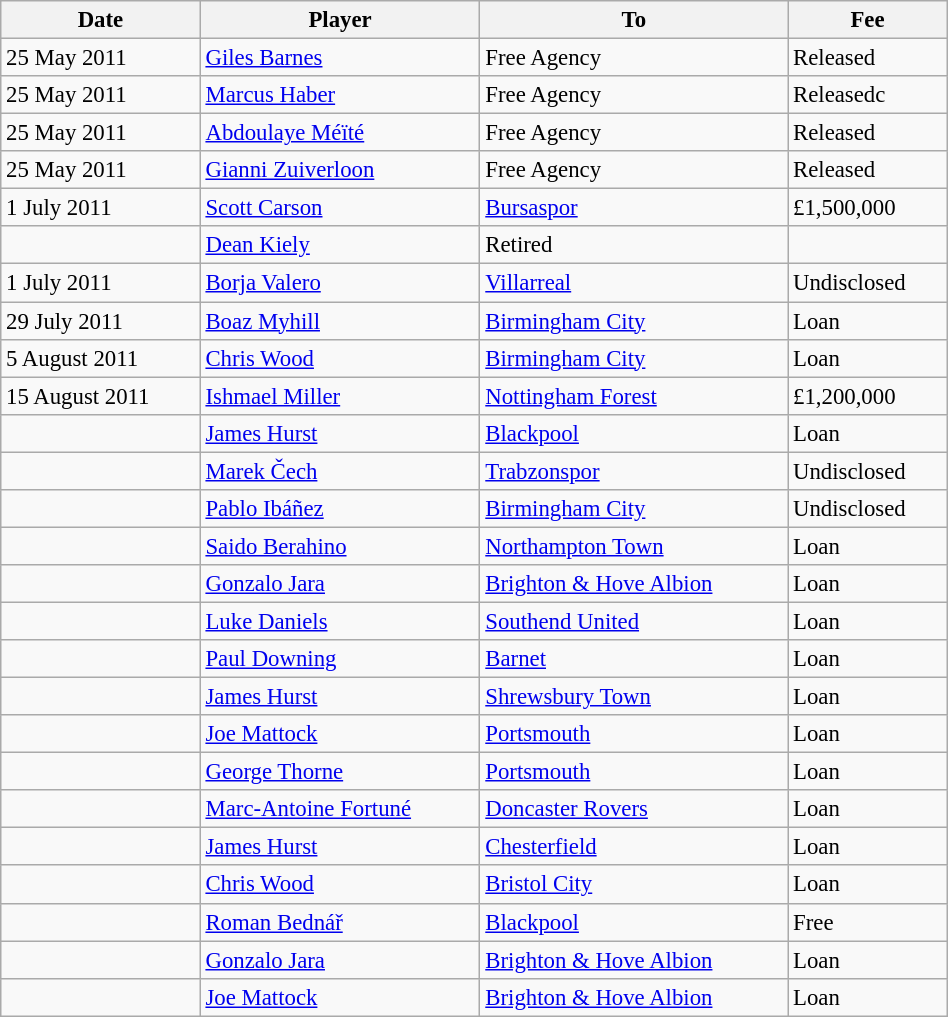<table class="wikitable" style="text-align:center; font-size:95%;width:50%; text-align:left">
<tr>
<th>Date</th>
<th>Player</th>
<th>To</th>
<th>Fee</th>
</tr>
<tr>
<td>25 May 2011</td>
<td> <a href='#'>Giles Barnes</a></td>
<td>Free Agency</td>
<td>Released</td>
</tr>
<tr>
<td>25 May 2011</td>
<td> <a href='#'>Marcus Haber</a></td>
<td>Free Agency</td>
<td>Releasedc</td>
</tr>
<tr>
<td>25 May 2011</td>
<td> <a href='#'>Abdoulaye Méïté</a></td>
<td>Free Agency</td>
<td>Released</td>
</tr>
<tr>
<td>25 May 2011</td>
<td> <a href='#'>Gianni Zuiverloon</a></td>
<td>Free Agency</td>
<td>Released</td>
</tr>
<tr>
<td>1 July 2011</td>
<td> <a href='#'>Scott Carson</a></td>
<td> <a href='#'>Bursaspor</a></td>
<td>£1,500,000</td>
</tr>
<tr>
<td></td>
<td> <a href='#'>Dean Kiely</a></td>
<td>Retired</td>
<td></td>
</tr>
<tr>
<td>1 July 2011</td>
<td> <a href='#'>Borja Valero</a></td>
<td> <a href='#'>Villarreal</a></td>
<td>Undisclosed</td>
</tr>
<tr>
<td>29 July 2011</td>
<td> <a href='#'>Boaz Myhill</a></td>
<td> <a href='#'>Birmingham City</a></td>
<td>Loan</td>
</tr>
<tr>
<td>5 August 2011</td>
<td> <a href='#'>Chris Wood</a></td>
<td> <a href='#'>Birmingham City</a></td>
<td>Loan</td>
</tr>
<tr>
<td>15 August 2011</td>
<td> <a href='#'>Ishmael Miller</a></td>
<td> <a href='#'>Nottingham Forest</a></td>
<td>£1,200,000</td>
</tr>
<tr>
<td></td>
<td> <a href='#'>James Hurst</a></td>
<td> <a href='#'>Blackpool</a></td>
<td>Loan</td>
</tr>
<tr>
<td></td>
<td> <a href='#'>Marek Čech</a></td>
<td> <a href='#'>Trabzonspor</a></td>
<td>Undisclosed</td>
</tr>
<tr>
<td></td>
<td> <a href='#'>Pablo Ibáñez</a></td>
<td> <a href='#'>Birmingham City</a></td>
<td>Undisclosed</td>
</tr>
<tr>
<td></td>
<td> <a href='#'>Saido Berahino</a></td>
<td> <a href='#'>Northampton Town</a></td>
<td>Loan</td>
</tr>
<tr>
<td></td>
<td> <a href='#'>Gonzalo Jara</a></td>
<td> <a href='#'>Brighton & Hove Albion</a></td>
<td>Loan</td>
</tr>
<tr>
<td></td>
<td> <a href='#'>Luke Daniels</a></td>
<td> <a href='#'>Southend United</a></td>
<td>Loan</td>
</tr>
<tr>
<td></td>
<td> <a href='#'>Paul Downing</a></td>
<td> <a href='#'>Barnet</a></td>
<td>Loan</td>
</tr>
<tr>
<td></td>
<td> <a href='#'>James Hurst</a></td>
<td> <a href='#'>Shrewsbury Town</a></td>
<td>Loan</td>
</tr>
<tr>
<td></td>
<td> <a href='#'>Joe Mattock</a></td>
<td> <a href='#'>Portsmouth</a></td>
<td>Loan</td>
</tr>
<tr>
<td></td>
<td> <a href='#'>George Thorne</a></td>
<td> <a href='#'>Portsmouth</a></td>
<td>Loan</td>
</tr>
<tr>
<td></td>
<td> <a href='#'>Marc-Antoine Fortuné</a></td>
<td> <a href='#'>Doncaster Rovers</a></td>
<td>Loan</td>
</tr>
<tr>
<td></td>
<td> <a href='#'>James Hurst</a></td>
<td> <a href='#'>Chesterfield</a></td>
<td>Loan</td>
</tr>
<tr>
<td></td>
<td> <a href='#'>Chris Wood</a></td>
<td> <a href='#'>Bristol City</a></td>
<td>Loan</td>
</tr>
<tr>
<td></td>
<td> <a href='#'>Roman Bednář</a></td>
<td> <a href='#'>Blackpool</a></td>
<td>Free</td>
</tr>
<tr>
<td></td>
<td> <a href='#'>Gonzalo Jara</a></td>
<td> <a href='#'>Brighton & Hove Albion</a></td>
<td>Loan</td>
</tr>
<tr>
<td></td>
<td> <a href='#'>Joe Mattock</a></td>
<td> <a href='#'>Brighton & Hove Albion</a></td>
<td>Loan</td>
</tr>
</table>
